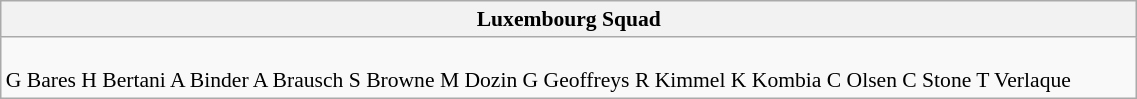<table class="wikitable" style="text-align:left; font-size:90%; width:60%">
<tr>
<th colspan="100%">Luxembourg Squad</th>
</tr>
<tr valign="top">
<td><br>G Bares
H Bertani
A Binder
A Brausch
S Browne
M Dozin
G Geoffreys
R Kimmel
K Kombia
C Olsen
C Stone
T Verlaque</td>
</tr>
</table>
